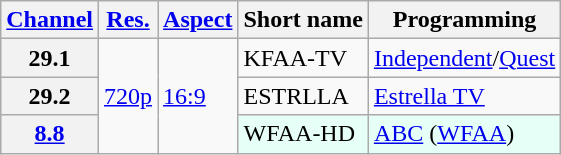<table class="wikitable">
<tr>
<th scope = "col"><a href='#'>Channel</a></th>
<th scope = "col"><a href='#'>Res.</a></th>
<th scope = "col"><a href='#'>Aspect</a></th>
<th scope = "col">Short name</th>
<th scope = "col">Programming</th>
</tr>
<tr>
<th scope = "row">29.1</th>
<td rowspan="3"><a href='#'>720p</a></td>
<td rowspan="3"><a href='#'>16:9</a></td>
<td>KFAA-TV</td>
<td><a href='#'>Independent</a>/<a href='#'>Quest</a></td>
</tr>
<tr>
<th scope = "row">29.2</th>
<td>ESTRLLA</td>
<td><a href='#'>Estrella TV</a></td>
</tr>
<tr style="background-color: #E6FFF7;">
<th scope = "row"><a href='#'>8.8</a></th>
<td>WFAA-HD</td>
<td><a href='#'>ABC</a> (<a href='#'>WFAA</a>)</td>
</tr>
</table>
